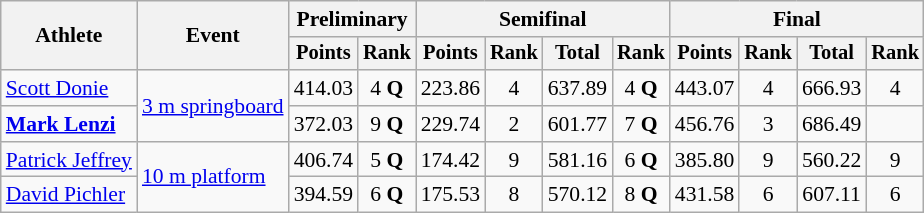<table class=wikitable style=font-size:90%;text-align:center>
<tr>
<th rowspan=2>Athlete</th>
<th rowspan=2>Event</th>
<th colspan=2>Preliminary</th>
<th colspan=4>Semifinal</th>
<th colspan=4>Final</th>
</tr>
<tr style=font-size:95%>
<th>Points</th>
<th>Rank</th>
<th>Points</th>
<th>Rank</th>
<th>Total</th>
<th>Rank</th>
<th>Points</th>
<th>Rank</th>
<th>Total</th>
<th>Rank</th>
</tr>
<tr>
<td align=left><a href='#'>Scott Donie</a></td>
<td align=left rowspan=2><a href='#'>3 m springboard</a></td>
<td>414.03</td>
<td>4 <strong>Q</strong></td>
<td>223.86</td>
<td>4</td>
<td>637.89</td>
<td>4 <strong>Q</strong></td>
<td>443.07</td>
<td>4</td>
<td>666.93</td>
<td>4</td>
</tr>
<tr>
<td align=left><strong><a href='#'>Mark Lenzi</a></strong></td>
<td>372.03</td>
<td>9 <strong>Q</strong></td>
<td>229.74</td>
<td>2</td>
<td>601.77</td>
<td>7 <strong>Q</strong></td>
<td>456.76</td>
<td>3</td>
<td>686.49</td>
<td></td>
</tr>
<tr>
<td align=left><a href='#'>Patrick Jeffrey</a></td>
<td align=left rowspan=2><a href='#'>10 m platform</a></td>
<td>406.74</td>
<td>5 <strong>Q</strong></td>
<td>174.42</td>
<td>9</td>
<td>581.16</td>
<td>6 <strong>Q</strong></td>
<td>385.80</td>
<td>9</td>
<td>560.22</td>
<td>9</td>
</tr>
<tr>
<td align=left><a href='#'>David Pichler</a></td>
<td>394.59</td>
<td>6 <strong>Q</strong></td>
<td>175.53</td>
<td>8</td>
<td>570.12</td>
<td>8 <strong>Q</strong></td>
<td>431.58</td>
<td>6</td>
<td>607.11</td>
<td>6</td>
</tr>
</table>
